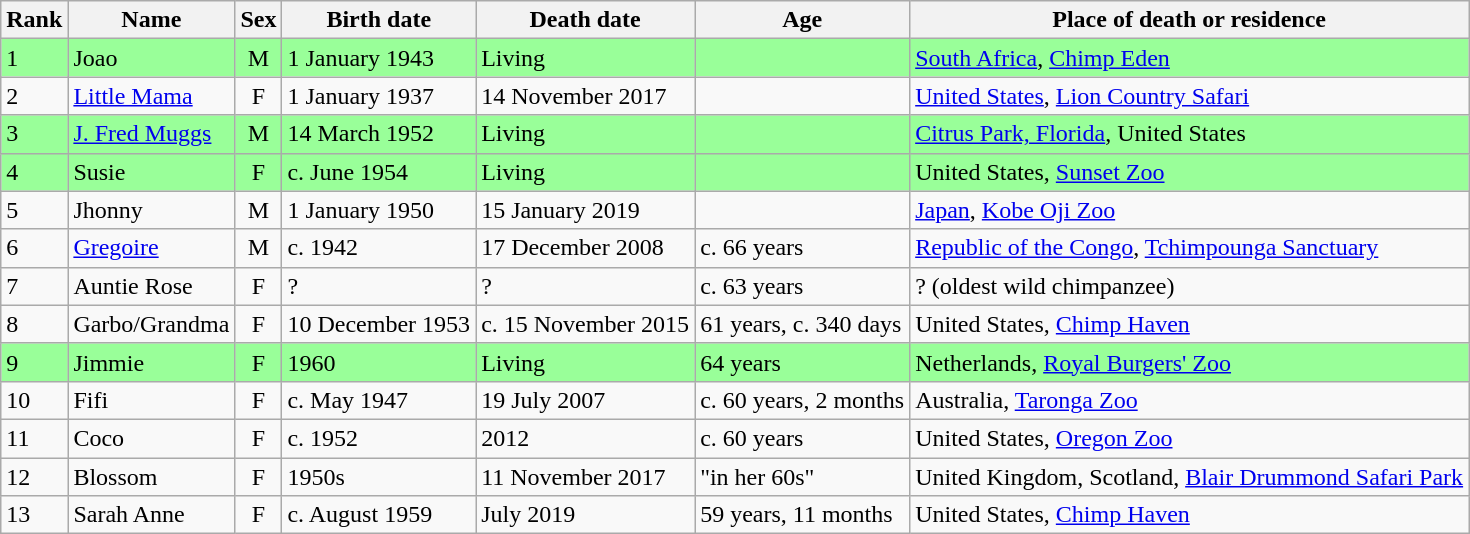<table class="wikitable">
<tr>
<th>Rank</th>
<th>Name</th>
<th>Sex</th>
<th>Birth date</th>
<th>Death date</th>
<th>Age </th>
<th>Place of death or residence</th>
</tr>
<tr bgcolor="#99ff99">
<td>1</td>
<td>Joao</td>
<td align="center">M</td>
<td>1 January 1943</td>
<td>Living</td>
<td></td>
<td><a href='#'>South Africa</a>, <a href='#'>Chimp Eden</a></td>
</tr>
<tr bgcolor="#f9f9f9">
<td>2</td>
<td><a href='#'>Little Mama</a></td>
<td align="center">F</td>
<td>1 January 1937</td>
<td>14 November 2017</td>
<td></td>
<td><a href='#'>United States</a>, <a href='#'>Lion Country Safari</a></td>
</tr>
<tr bgcolor="#99ff99">
<td>3</td>
<td><a href='#'>J. Fred Muggs</a></td>
<td align="center">M</td>
<td>14 March 1952</td>
<td>Living</td>
<td></td>
<td><a href='#'>Citrus Park, Florida</a>, United States</td>
</tr>
<tr bgcolor="#99ff99">
<td>4</td>
<td>Susie </td>
<td align="center">F</td>
<td>c. June 1954</td>
<td>Living</td>
<td></td>
<td>United States, <a href='#'>Sunset Zoo</a></td>
</tr>
<tr>
<td>5</td>
<td>Jhonny</td>
<td align="center">M</td>
<td>1 January 1950</td>
<td>15 January 2019</td>
<td></td>
<td><a href='#'>Japan</a>, <a href='#'>Kobe Oji Zoo</a></td>
</tr>
<tr>
<td>6</td>
<td><a href='#'>Gregoire</a></td>
<td align="center">M</td>
<td>c. 1942</td>
<td>17 December 2008</td>
<td>c. 66 years</td>
<td><a href='#'>Republic of the Congo</a>, <a href='#'>Tchimpounga Sanctuary</a></td>
</tr>
<tr>
<td>7</td>
<td>Auntie Rose</td>
<td align="center">F</td>
<td>?</td>
<td>?</td>
<td>c. 63 years</td>
<td>? (oldest wild chimpanzee)</td>
</tr>
<tr>
<td>8</td>
<td>Garbo/Grandma</td>
<td align="center">F</td>
<td>10 December 1953</td>
<td>c. 15 November 2015</td>
<td>61 years, c. 340 days</td>
<td>United States, <a href='#'>Chimp Haven</a></td>
</tr>
<tr bgcolor="#99ff99">
<td>9</td>
<td>Jimmie</td>
<td align="center">F</td>
<td>1960</td>
<td>Living</td>
<td>64 years</td>
<td>Netherlands, <a href='#'>Royal Burgers' Zoo</a></td>
</tr>
<tr>
<td>10</td>
<td>Fifi</td>
<td align="center">F</td>
<td>c. May 1947</td>
<td>19 July 2007</td>
<td>c. 60 years, 2 months</td>
<td>Australia, <a href='#'>Taronga Zoo</a></td>
</tr>
<tr>
<td>11</td>
<td>Coco</td>
<td align="center">F</td>
<td>c. 1952</td>
<td>2012</td>
<td>c. 60 years</td>
<td>United States, <a href='#'>Oregon Zoo</a></td>
</tr>
<tr>
<td>12</td>
<td>Blossom</td>
<td align="center">F</td>
<td>1950s</td>
<td>11 November 2017</td>
<td>"in her 60s"</td>
<td>United Kingdom, Scotland, <a href='#'>Blair Drummond Safari Park</a></td>
</tr>
<tr>
<td>13</td>
<td>Sarah Anne</td>
<td align="center">F</td>
<td>c. August 1959</td>
<td>July 2019</td>
<td>59 years, 11 months</td>
<td>United States, <a href='#'>Chimp Haven</a></td>
</tr>
</table>
